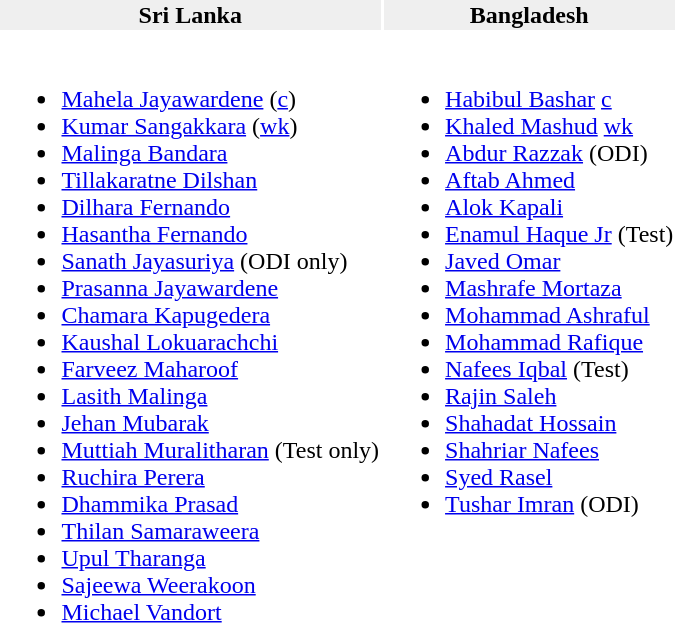<table>
<tr bgcolor="#efefef">
<th>Sri Lanka</th>
<th>Bangladesh</th>
</tr>
<tr valign="top">
<td><br><ul><li><a href='#'>Mahela Jayawardene</a> (<a href='#'>c</a>)</li><li><a href='#'>Kumar Sangakkara</a> (<a href='#'>wk</a>)</li><li><a href='#'>Malinga Bandara</a></li><li><a href='#'>Tillakaratne Dilshan</a></li><li><a href='#'>Dilhara Fernando</a></li><li><a href='#'>Hasantha Fernando</a></li><li><a href='#'>Sanath Jayasuriya</a> (ODI only)</li><li><a href='#'>Prasanna Jayawardene</a></li><li><a href='#'>Chamara Kapugedera</a></li><li><a href='#'>Kaushal Lokuarachchi</a></li><li><a href='#'>Farveez Maharoof</a></li><li><a href='#'>Lasith Malinga</a></li><li><a href='#'>Jehan Mubarak</a></li><li><a href='#'>Muttiah Muralitharan</a> (Test only)</li><li><a href='#'>Ruchira Perera</a></li><li><a href='#'>Dhammika Prasad</a></li><li><a href='#'>Thilan Samaraweera</a></li><li><a href='#'>Upul Tharanga</a></li><li><a href='#'>Sajeewa Weerakoon</a></li><li><a href='#'>Michael Vandort</a></li></ul></td>
<td><br><ul><li><a href='#'>Habibul Bashar</a> <a href='#'>c</a></li><li><a href='#'>Khaled Mashud</a> <a href='#'>wk</a></li><li><a href='#'>Abdur Razzak</a> (ODI)</li><li><a href='#'>Aftab Ahmed</a></li><li><a href='#'>Alok Kapali</a></li><li><a href='#'>Enamul Haque Jr</a> (Test)</li><li><a href='#'>Javed Omar</a></li><li><a href='#'>Mashrafe Mortaza</a></li><li><a href='#'>Mohammad Ashraful</a></li><li><a href='#'>Mohammad Rafique</a></li><li><a href='#'>Nafees Iqbal</a> (Test)</li><li><a href='#'>Rajin Saleh</a></li><li><a href='#'>Shahadat Hossain</a></li><li><a href='#'>Shahriar Nafees</a></li><li><a href='#'>Syed Rasel</a></li><li><a href='#'>Tushar Imran</a> (ODI)</li></ul></td>
</tr>
<tr>
</tr>
</table>
